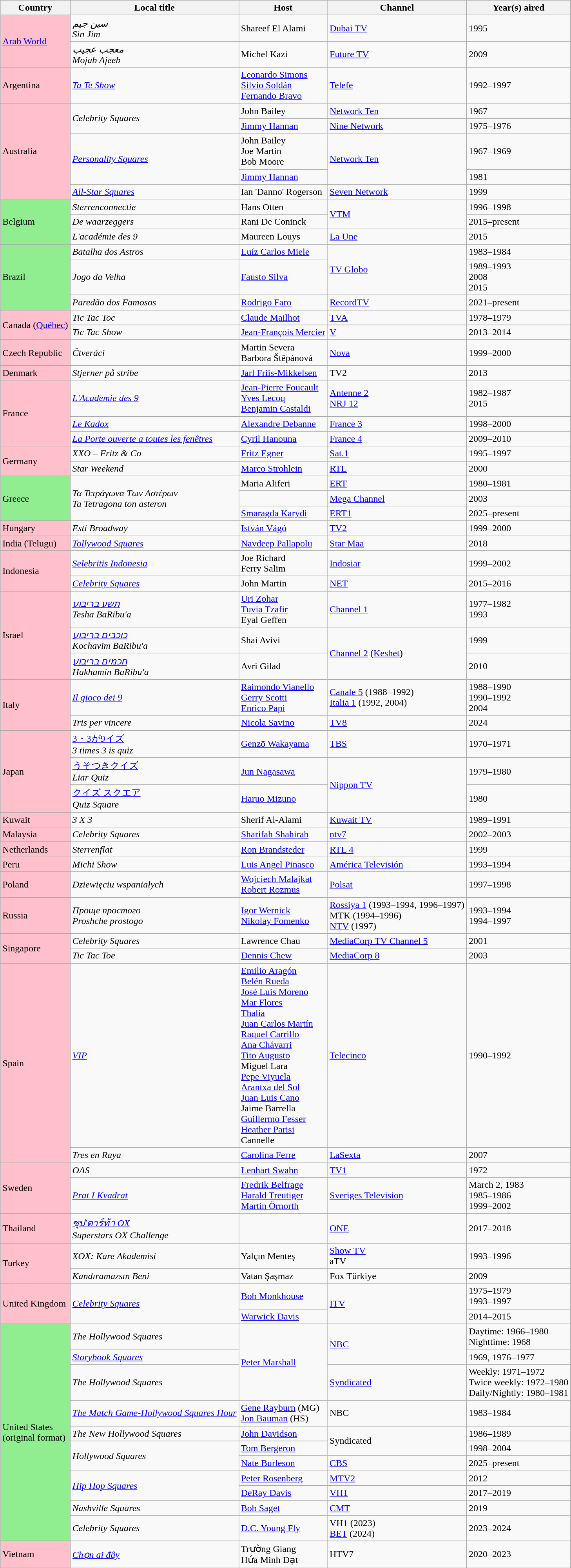<table class="wikitable">
<tr>
<th>Country</th>
<th>Local title</th>
<th>Host</th>
<th>Channel</th>
<th>Year(s) aired</th>
</tr>
<tr>
<td style="background:#FFC0CB;" rowspan=2> <a href='#'>Arab World</a></td>
<td><em>سين جيم</em><br><em>Sin Jim</em></td>
<td>Shareef El Alami</td>
<td><a href='#'>Dubai TV</a></td>
<td>1995</td>
</tr>
<tr>
<td><em>معجب عجيب</em><br><em>Mojab Ajeeb</em></td>
<td>Michel Kazi</td>
<td><a href='#'>Future TV</a></td>
<td>2009</td>
</tr>
<tr>
<td style="background:#FFC0CB;"> Argentina</td>
<td><em><a href='#'>Ta Te Show</a></em></td>
<td><a href='#'>Leonardo Simons</a><br><a href='#'>Silvio Soldán</a><br><a href='#'>Fernando Bravo</a></td>
<td><a href='#'>Telefe</a></td>
<td>1992–1997</td>
</tr>
<tr>
<td style="background:#FFC0CB;" rowspan=5> Australia</td>
<td rowspan=2><em>Celebrity Squares</em></td>
<td>John Bailey</td>
<td><a href='#'>Network Ten</a></td>
<td>1967</td>
</tr>
<tr>
<td><a href='#'>Jimmy Hannan</a></td>
<td><a href='#'>Nine Network</a></td>
<td>1975–1976</td>
</tr>
<tr>
<td rowspan=2><em><a href='#'>Personality Squares</a></em></td>
<td>John Bailey<br>Joe Martin<br>Bob Moore</td>
<td rowspan=2><a href='#'>Network Ten</a></td>
<td>1967–1969</td>
</tr>
<tr>
<td><a href='#'>Jimmy Hannan</a></td>
<td>1981</td>
</tr>
<tr>
<td><em><a href='#'>All-Star Squares</a></em></td>
<td>Ian 'Danno' Rogerson</td>
<td><a href='#'>Seven Network</a></td>
<td>1999</td>
</tr>
<tr>
<td style="background:lightgreen;" rowspan=3> Belgium</td>
<td><em>Sterrenconnectie</em></td>
<td>Hans Otten</td>
<td rowspan=2><a href='#'>VTM</a></td>
<td>1996–1998</td>
</tr>
<tr>
<td><em>De waarzeggers</em></td>
<td>Rani De Coninck</td>
<td>2015–present</td>
</tr>
<tr>
<td><em>L'académie des 9</em></td>
<td>Maureen Louys</td>
<td><a href='#'>La Une</a></td>
<td>2015</td>
</tr>
<tr>
<td style="background:lightgreen;" rowspan=3> Brazil</td>
<td><em>Batalha dos Astros</em></td>
<td><a href='#'>Luíz Carlos Miele</a></td>
<td rowspan=2><a href='#'>TV Globo</a></td>
<td>1983–1984</td>
</tr>
<tr>
<td><em>Jogo da Velha</em></td>
<td><a href='#'>Fausto Silva</a></td>
<td>1989–1993<br>2008<br>2015</td>
</tr>
<tr>
<td><em>Paredão dos Famosos</em></td>
<td><a href='#'>Rodrigo Faro</a></td>
<td><a href='#'>RecordTV</a></td>
<td>2021–present</td>
</tr>
<tr>
<td style="background:#FFC0CB;" rowspan=2> Canada (<a href='#'>Québec</a>)</td>
<td><em>Tic Tac Toc</em></td>
<td><a href='#'>Claude Mailhot</a></td>
<td><a href='#'>TVA</a></td>
<td>1978–1979</td>
</tr>
<tr>
<td><em>Tic Tac Show</em></td>
<td><a href='#'>Jean-François Mercier</a></td>
<td><a href='#'>V</a></td>
<td>2013–2014</td>
</tr>
<tr>
<td style="background:#FFC0CB;"> Czech Republic</td>
<td><em>Čtveráci</em></td>
<td>Martin Severa<br>Barbora Štěpánová</td>
<td><a href='#'>Nova</a></td>
<td>1999–2000</td>
</tr>
<tr>
<td style="background:#FFC0CB;"> Denmark</td>
<td><em>Stjerner på stribe</em></td>
<td><a href='#'>Jarl Friis-Mikkelsen</a></td>
<td>TV2</td>
<td>2013</td>
</tr>
<tr>
<td style="background:#FFC0CB;" rowspan=3> France</td>
<td><em><a href='#'>L'Academie des 9</a></em></td>
<td><a href='#'>Jean-Pierre Foucault</a><br><a href='#'>Yves Lecoq</a><br><a href='#'>Benjamin Castaldi</a></td>
<td><a href='#'>Antenne 2</a><br><a href='#'>NRJ 12</a></td>
<td>1982–1987<br>2015</td>
</tr>
<tr>
<td><em><a href='#'>Le Kadox</a></em></td>
<td><a href='#'>Alexandre Debanne</a></td>
<td><a href='#'>France 3</a></td>
<td>1998–2000</td>
</tr>
<tr>
<td><em><a href='#'>La Porte ouverte a toutes les fenêtres</a></em></td>
<td><a href='#'>Cyril Hanouna</a></td>
<td><a href='#'>France 4</a></td>
<td>2009–2010</td>
</tr>
<tr>
<td style="background:#FFC0CB;" rowspan=2> Germany</td>
<td><em>XXO – Fritz & Co</em></td>
<td><a href='#'>Fritz Egner</a></td>
<td><a href='#'>Sat.1</a></td>
<td>1995–1997</td>
</tr>
<tr>
<td><em>Star Weekend</em></td>
<td><a href='#'>Marco Strohlein</a></td>
<td><a href='#'>RTL</a></td>
<td>2000</td>
</tr>
<tr>
<td style="background:lightgreen;" rowspan=3> Greece</td>
<td rowspan=3><em>Τα Τετράγωνα Των Αστέρων</em><br><em>Ta Tetragona ton asteron</em></td>
<td>Maria Aliferi</td>
<td><a href='#'>ERT</a></td>
<td>1980–1981</td>
</tr>
<tr>
<td></td>
<td><a href='#'>Mega Channel</a></td>
<td>2003</td>
</tr>
<tr>
<td><a href='#'>Smaragda Karydi</a></td>
<td><a href='#'>ERT1</a></td>
<td>2025–present</td>
</tr>
<tr>
<td style="background:#FFC0CB;"> Hungary</td>
<td><em>Esti Broadway</em></td>
<td><a href='#'>István Vágó</a></td>
<td><a href='#'>TV2</a></td>
<td>1999–2000</td>
</tr>
<tr>
<td style="background:#FFC0CB;"> India (Telugu)</td>
<td><em><a href='#'>Tollywood Squares</a></em></td>
<td><a href='#'>Navdeep Pallapolu</a></td>
<td><a href='#'>Star Maa</a></td>
<td>2018</td>
</tr>
<tr>
<td style="background:#FFC0CB;" rowspan=2> Indonesia</td>
<td><em><a href='#'>Selebritis Indonesia</a></em></td>
<td>Joe Richard<br>Ferry Salim</td>
<td><a href='#'>Indosiar</a></td>
<td>1999–2002</td>
</tr>
<tr>
<td><em><a href='#'>Celebrity Squares</a></em></td>
<td>John Martin</td>
<td><a href='#'>NET</a></td>
<td>2015–2016</td>
</tr>
<tr>
<td style="background:#FFC0CB;" rowspan=3> Israel</td>
<td><em><a href='#'>תשע בריבוע</a></em><br><em>Tesha BaRibu'a</em></td>
<td><a href='#'>Uri Zohar</a><br><a href='#'>Tuvia Tzafir</a><br>Eyal Geffen</td>
<td><a href='#'>Channel 1</a></td>
<td>1977–1982<br>1993</td>
</tr>
<tr>
<td><em><a href='#'>כוכבים בריבוע</a></em><br><em>Kochavim BaRibu'a</em></td>
<td>Shai Avivi</td>
<td rowspan=2><a href='#'>Channel 2</a> (<a href='#'>Keshet</a>)</td>
<td>1999</td>
</tr>
<tr>
<td><em><a href='#'>חכמים בריבוע</a></em><br><em>Hakhamin BaRibu'a</em></td>
<td>Avri Gilad</td>
<td>2010</td>
</tr>
<tr>
<td style="background:#FFC0CB;" rowspan=2> Italy</td>
<td><em><a href='#'>Il gioco dei 9</a></em></td>
<td><a href='#'>Raimondo Vianello</a><br><a href='#'>Gerry Scotti</a><br><a href='#'>Enrico Papi</a></td>
<td><a href='#'>Canale 5</a> (1988–1992)<br><a href='#'>Italia 1</a> (1992, 2004)</td>
<td>1988–1990<br>1990–1992<br>2004</td>
</tr>
<tr>
<td><em>Tris per vincere</em></td>
<td><a href='#'>Nicola Savino</a></td>
<td><a href='#'>TV8</a></td>
<td>2024</td>
</tr>
<tr>
<td style="background:#FFC0CB;" rowspan=3> Japan</td>
<td><a href='#'>3・3が9イズ</a> <br> <em>3 times 3 is quiz</em></td>
<td><a href='#'>Genzō Wakayama</a></td>
<td><a href='#'>TBS</a></td>
<td>1970–1971</td>
</tr>
<tr>
<td><a href='#'>うそつきクイズ</a> <br> <em>Liar Quiz</em></td>
<td><a href='#'>Jun Nagasawa</a></td>
<td rowspan=2><a href='#'>Nippon TV</a></td>
<td>1979–1980</td>
</tr>
<tr>
<td><a href='#'>クイズ スクエア</a> <br> <em>Quiz Square</em></td>
<td><a href='#'>Haruo Mizuno</a></td>
<td>1980</td>
</tr>
<tr>
<td style="background:#FFC0CB;"> Kuwait</td>
<td><em>3 X 3</em></td>
<td>Sherif Al-Alami</td>
<td><a href='#'>Kuwait TV</a></td>
<td>1989–1991</td>
</tr>
<tr>
<td style="background:#FFC0CB;"> Malaysia</td>
<td><em>Celebrity Squares</em></td>
<td><a href='#'>Sharifah Shahirah</a></td>
<td><a href='#'>ntv7</a></td>
<td>2002–2003</td>
</tr>
<tr>
<td style="background:#FFC0CB;"> Netherlands</td>
<td><em>Sterrenflat</em></td>
<td><a href='#'>Ron Brandsteder</a></td>
<td><a href='#'>RTL 4</a></td>
<td>1999</td>
</tr>
<tr>
<td style="background:#FFC0CB;"> Peru</td>
<td><em>Michi Show</em></td>
<td><a href='#'>Luis Angel Pinasco</a></td>
<td><a href='#'>América Televisión</a></td>
<td>1993–1994</td>
</tr>
<tr>
<td style="background:#FFC0CB;"> Poland</td>
<td><em>Dziewięciu wspaniałych</em></td>
<td><a href='#'>Wojciech Malajkat</a><br><a href='#'>Robert Rozmus</a></td>
<td><a href='#'>Polsat</a></td>
<td>1997–1998</td>
</tr>
<tr>
<td style="background:#FFC0CB;"> Russia</td>
<td><em>Проще простого</em><br><em>Proshche prostogo</em></td>
<td><a href='#'>Igor Wernick</a><br><a href='#'>Nikolay Fomenko</a></td>
<td><a href='#'>Rossiya 1</a> (1993–1994, 1996–1997)<br>MTK (1994–1996)<br><a href='#'>NTV</a> (1997)</td>
<td>1993–1994<br>1994–1997</td>
</tr>
<tr>
<td style="background:#FFC0CB;" rowspan=2> Singapore</td>
<td><em>Celebrity Squares</em></td>
<td>Lawrence Chau</td>
<td><a href='#'>MediaCorp TV Channel 5</a></td>
<td>2001</td>
</tr>
<tr>
<td><em>Tic Tac Toe</em></td>
<td><a href='#'>Dennis Chew</a></td>
<td><a href='#'>MediaCorp 8</a></td>
<td>2003</td>
</tr>
<tr>
<td style="background:#FFC0CB;" rowspan=2> Spain</td>
<td><em><a href='#'>VIP</a></em></td>
<td><a href='#'>Emilio Aragón</a><br><a href='#'>Belén Rueda</a><br><a href='#'>José Luis Moreno</a><br><a href='#'>Mar Flores</a><br><a href='#'>Thalía</a><br><a href='#'>Juan Carlos Martín</a><br><a href='#'>Raquel Carrillo</a><br><a href='#'>Ana Chávarri</a><br><a href='#'>Tito Augusto</a><br>Miguel Lara<br><a href='#'>Pepe Viyuela</a><br><a href='#'>Arantxa del Sol</a><br><a href='#'>Juan Luis Cano</a><br>Jaime Barrella<br><a href='#'>Guillermo Fesser</a><br><a href='#'>Heather Parisi</a><br>Cannelle</td>
<td><a href='#'>Telecinco</a></td>
<td>1990–1992</td>
</tr>
<tr>
<td><em>Tres en Raya</em></td>
<td><a href='#'>Carolina Ferre</a></td>
<td><a href='#'>LaSexta</a></td>
<td>2007</td>
</tr>
<tr>
<td style="background:#FFC0CB;" rowspan=2> Sweden</td>
<td><em>OAS</em></td>
<td><a href='#'>Lenhart Swahn</a></td>
<td><a href='#'>TV1</a></td>
<td>1972</td>
</tr>
<tr>
<td><em><a href='#'>Prat I Kvadrat</a></em></td>
<td><a href='#'>Fredrik Belfrage</a><br><a href='#'>Harald Treutiger</a><br><a href='#'>Martin Örnorth</a></td>
<td><a href='#'>Sveriges Television</a></td>
<td>March 2, 1983<br>1985–1986<br>1999–2002</td>
</tr>
<tr>
<td style="background:#FFC0CB;"> Thailand</td>
<td><em><a href='#'>ซุป'ตาร์ท้า OX</a></em><br><em>Superstars OX Challenge</em></td>
<td></td>
<td><a href='#'>ONE</a></td>
<td>2017–2018</td>
</tr>
<tr>
<td style="background:#FFC0CB;" rowspan=2> Turkey</td>
<td><em>XOX: Kare Akademisi</em></td>
<td>Yalçın Menteş</td>
<td><a href='#'>Show TV</a><br>aTV</td>
<td>1993–1996</td>
</tr>
<tr>
<td><em>Kandıramazsın Beni</em></td>
<td>Vatan Şaşmaz</td>
<td>Fox Türkiye</td>
<td>2009</td>
</tr>
<tr>
<td style="background:#FFC0CB;" rowspan=2> United Kingdom</td>
<td rowspan=2><em><a href='#'>Celebrity Squares</a></em></td>
<td><a href='#'>Bob Monkhouse</a></td>
<td rowspan=2><a href='#'>ITV</a></td>
<td>1975–1979<br>1993–1997</td>
</tr>
<tr>
<td><a href='#'>Warwick Davis</a></td>
<td>2014–2015</td>
</tr>
<tr>
<td style="background:lightgreen;" rowspan=11> United States<br>(original format)</td>
<td><em>The Hollywood Squares</em></td>
<td rowspan=3><a href='#'>Peter Marshall</a></td>
<td rowspan=2><a href='#'>NBC</a></td>
<td>Daytime: 1966–1980<br>Nighttime: 1968</td>
</tr>
<tr>
<td><em><a href='#'>Storybook Squares</a></em></td>
<td>1969, 1976–1977</td>
</tr>
<tr>
<td><em>The Hollywood Squares</em></td>
<td><a href='#'>Syndicated</a></td>
<td>Weekly: 1971–1972<br>Twice weekly: 1972–1980<br>Daily/Nightly: 1980–1981</td>
</tr>
<tr>
<td><em><a href='#'>The Match Game-Hollywood Squares Hour</a></em></td>
<td><a href='#'>Gene Rayburn</a> (MG)<br><a href='#'>Jon Bauman</a> (HS)</td>
<td>NBC</td>
<td>1983–1984</td>
</tr>
<tr>
<td><em>The New Hollywood Squares</em></td>
<td><a href='#'>John Davidson</a></td>
<td rowspan=2>Syndicated</td>
<td>1986–1989</td>
</tr>
<tr>
<td rowspan=2><em>Hollywood Squares</em></td>
<td><a href='#'>Tom Bergeron</a></td>
<td>1998–2004</td>
</tr>
<tr>
<td><a href='#'>Nate Burleson</a></td>
<td><a href='#'>CBS</a></td>
<td>2025–present</td>
</tr>
<tr>
<td rowspan=2><em><a href='#'>Hip Hop Squares</a></em></td>
<td><a href='#'>Peter Rosenberg</a></td>
<td><a href='#'>MTV2</a></td>
<td>2012</td>
</tr>
<tr>
<td><a href='#'>DeRay Davis</a></td>
<td><a href='#'>VH1</a></td>
<td>2017–2019</td>
</tr>
<tr>
<td><em>Nashville Squares</em></td>
<td><a href='#'>Bob Saget</a></td>
<td><a href='#'>CMT</a></td>
<td>2019</td>
</tr>
<tr>
<td><em>Celebrity Squares</em></td>
<td><a href='#'>D.C. Young Fly</a></td>
<td>VH1 (2023)<br><a href='#'>BET</a> (2024)</td>
<td>2023–2024</td>
</tr>
<tr>
<td style="background:#FFC0CB;"> Vietnam</td>
<td><em><a href='#'>Chọn ai đây</a></em></td>
<td>Trường Giang<br>Hứa Minh Đạt</td>
<td>HTV7</td>
<td>2020–2023</td>
</tr>
</table>
